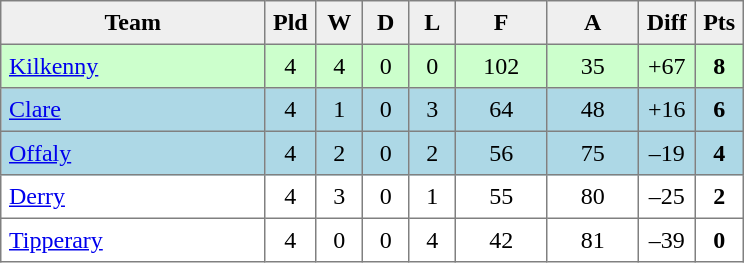<table style=border-collapse:collapse border=1 cellspacing=0 cellpadding=5>
<tr align=center bgcolor=#efefef>
<th width=165>Team</th>
<th width=20>Pld</th>
<th width=20>W</th>
<th width=20>D</th>
<th width=20>L</th>
<th width=50>F</th>
<th width=50>A</th>
<th width=20>Diff</th>
<th width=20>Pts</th>
</tr>
<tr align=center style="background:#cfc;">
<td style="text-align:left;"><a href='#'>Kilkenny</a></td>
<td>4</td>
<td>4</td>
<td>0</td>
<td>0</td>
<td>102</td>
<td>35</td>
<td>+67</td>
<td><strong>8</strong></td>
</tr>
<tr align=center style="background:#ADD8E6;">
<td style="text-align:left;"><a href='#'>Clare</a></td>
<td>4</td>
<td>1</td>
<td>0</td>
<td>3</td>
<td>64</td>
<td>48</td>
<td>+16</td>
<td><strong>6</strong></td>
</tr>
<tr align=center style="background:#ADD8E6;">
<td style="text-align:left;"><a href='#'>Offaly</a></td>
<td>4</td>
<td>2</td>
<td>0</td>
<td>2</td>
<td>56</td>
<td>75</td>
<td>–19</td>
<td><strong>4</strong></td>
</tr>
<tr align=center>
<td style="text-align:left;"><a href='#'>Derry</a></td>
<td>4</td>
<td>3</td>
<td>0</td>
<td>1</td>
<td>55</td>
<td>80</td>
<td>–25</td>
<td><strong>2</strong></td>
</tr>
<tr align=center>
<td style="text-align:left;"><a href='#'>Tipperary</a></td>
<td>4</td>
<td>0</td>
<td>0</td>
<td>4</td>
<td>42</td>
<td>81</td>
<td>–39</td>
<td><strong>0</strong></td>
</tr>
</table>
